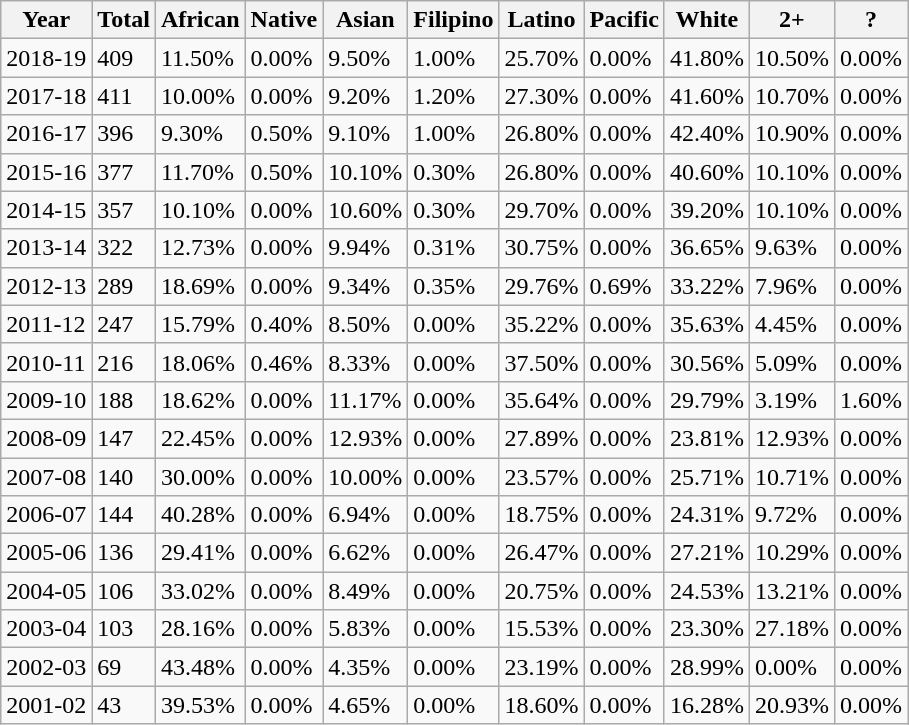<table class="wikitable sortable mw-collapsible">
<tr>
<th>Year</th>
<th>Total</th>
<th>African</th>
<th>Native</th>
<th>Asian</th>
<th>Filipino</th>
<th>Latino</th>
<th>Pacific</th>
<th>White</th>
<th>2+</th>
<th>?</th>
</tr>
<tr>
<td>2018-19</td>
<td>409</td>
<td>11.50%</td>
<td>0.00%</td>
<td>9.50%</td>
<td>1.00%</td>
<td>25.70%</td>
<td>0.00%</td>
<td>41.80%</td>
<td>10.50%</td>
<td>0.00%</td>
</tr>
<tr>
<td>2017-18</td>
<td>411</td>
<td>10.00%</td>
<td>0.00%</td>
<td>9.20%</td>
<td>1.20%</td>
<td>27.30%</td>
<td>0.00%</td>
<td>41.60%</td>
<td>10.70%</td>
<td>0.00%</td>
</tr>
<tr>
<td>2016-17</td>
<td>396</td>
<td>9.30%</td>
<td>0.50%</td>
<td>9.10%</td>
<td>1.00%</td>
<td>26.80%</td>
<td>0.00%</td>
<td>42.40%</td>
<td>10.90%</td>
<td>0.00%</td>
</tr>
<tr>
<td>2015-16</td>
<td>377</td>
<td>11.70%</td>
<td>0.50%</td>
<td>10.10%</td>
<td>0.30%</td>
<td>26.80%</td>
<td>0.00%</td>
<td>40.60%</td>
<td>10.10%</td>
<td>0.00%</td>
</tr>
<tr>
<td>2014-15</td>
<td>357</td>
<td>10.10%</td>
<td>0.00%</td>
<td>10.60%</td>
<td>0.30%</td>
<td>29.70%</td>
<td>0.00%</td>
<td>39.20%</td>
<td>10.10%</td>
<td>0.00%</td>
</tr>
<tr>
<td>2013-14</td>
<td>322</td>
<td>12.73%</td>
<td>0.00%</td>
<td>9.94%</td>
<td>0.31%</td>
<td>30.75%</td>
<td>0.00%</td>
<td>36.65%</td>
<td>9.63%</td>
<td>0.00%</td>
</tr>
<tr>
<td>2012-13</td>
<td>289</td>
<td>18.69%</td>
<td>0.00%</td>
<td>9.34%</td>
<td>0.35%</td>
<td>29.76%</td>
<td>0.69%</td>
<td>33.22%</td>
<td>7.96%</td>
<td>0.00%</td>
</tr>
<tr>
<td>2011-12</td>
<td>247</td>
<td>15.79%</td>
<td>0.40%</td>
<td>8.50%</td>
<td>0.00%</td>
<td>35.22%</td>
<td>0.00%</td>
<td>35.63%</td>
<td>4.45%</td>
<td>0.00%</td>
</tr>
<tr>
<td>2010-11</td>
<td>216</td>
<td>18.06%</td>
<td>0.46%</td>
<td>8.33%</td>
<td>0.00%</td>
<td>37.50%</td>
<td>0.00%</td>
<td>30.56%</td>
<td>5.09%</td>
<td>0.00%</td>
</tr>
<tr>
<td>2009-10</td>
<td>188</td>
<td>18.62%</td>
<td>0.00%</td>
<td>11.17%</td>
<td>0.00%</td>
<td>35.64%</td>
<td>0.00%</td>
<td>29.79%</td>
<td>3.19%</td>
<td>1.60%</td>
</tr>
<tr>
<td>2008-09</td>
<td>147</td>
<td>22.45%</td>
<td>0.00%</td>
<td>12.93%</td>
<td>0.00%</td>
<td>27.89%</td>
<td>0.00%</td>
<td>23.81%</td>
<td>12.93%</td>
<td>0.00%</td>
</tr>
<tr>
<td>2007-08</td>
<td>140</td>
<td>30.00%</td>
<td>0.00%</td>
<td>10.00%</td>
<td>0.00%</td>
<td>23.57%</td>
<td>0.00%</td>
<td>25.71%</td>
<td>10.71%</td>
<td>0.00%</td>
</tr>
<tr>
<td>2006-07</td>
<td>144</td>
<td>40.28%</td>
<td>0.00%</td>
<td>6.94%</td>
<td>0.00%</td>
<td>18.75%</td>
<td>0.00%</td>
<td>24.31%</td>
<td>9.72%</td>
<td>0.00%</td>
</tr>
<tr>
<td>2005-06</td>
<td>136</td>
<td>29.41%</td>
<td>0.00%</td>
<td>6.62%</td>
<td>0.00%</td>
<td>26.47%</td>
<td>0.00%</td>
<td>27.21%</td>
<td>10.29%</td>
<td>0.00%</td>
</tr>
<tr>
<td>2004-05</td>
<td>106</td>
<td>33.02%</td>
<td>0.00%</td>
<td>8.49%</td>
<td>0.00%</td>
<td>20.75%</td>
<td>0.00%</td>
<td>24.53%</td>
<td>13.21%</td>
<td>0.00%</td>
</tr>
<tr>
<td>2003-04</td>
<td>103</td>
<td>28.16%</td>
<td>0.00%</td>
<td>5.83%</td>
<td>0.00%</td>
<td>15.53%</td>
<td>0.00%</td>
<td>23.30%</td>
<td>27.18%</td>
<td>0.00%</td>
</tr>
<tr>
<td>2002-03</td>
<td>69</td>
<td>43.48%</td>
<td>0.00%</td>
<td>4.35%</td>
<td>0.00%</td>
<td>23.19%</td>
<td>0.00%</td>
<td>28.99%</td>
<td>0.00%</td>
<td>0.00%</td>
</tr>
<tr>
<td>2001-02</td>
<td>43</td>
<td>39.53%</td>
<td>0.00%</td>
<td>4.65%</td>
<td>0.00%</td>
<td>18.60%</td>
<td>0.00%</td>
<td>16.28%</td>
<td>20.93%</td>
<td>0.00%</td>
</tr>
</table>
